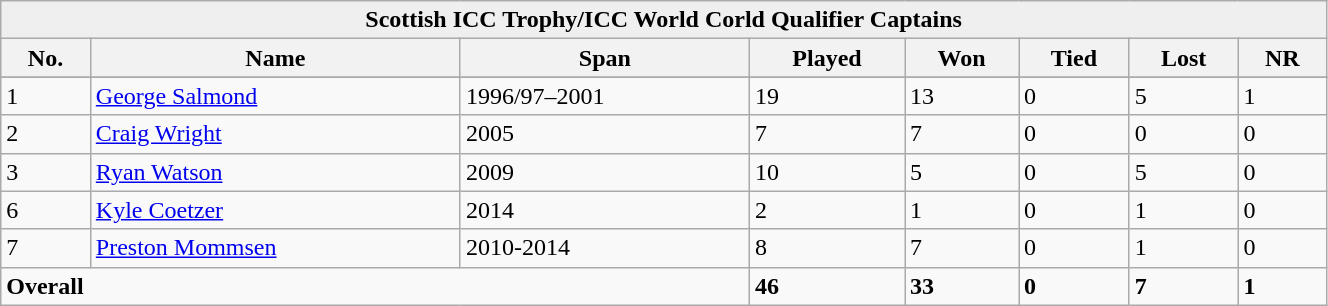<table class="wikitable" style="width:70%;">
<tr>
<th style="background:#efefef;" colspan="9">Scottish ICC Trophy/ICC World Corld Qualifier Captains</th>
</tr>
<tr style="background:#efefef;">
<th>No.</th>
<th>Name</th>
<th>Span</th>
<th>Played</th>
<th>Won</th>
<th>Tied</th>
<th>Lost</th>
<th>NR</th>
</tr>
<tr>
</tr>
<tr>
<td>1</td>
<td><a href='#'>George Salmond</a></td>
<td>1996/97–2001</td>
<td>19</td>
<td>13</td>
<td>0</td>
<td>5</td>
<td>1</td>
</tr>
<tr>
<td>2</td>
<td><a href='#'>Craig Wright</a></td>
<td>2005</td>
<td>7</td>
<td>7</td>
<td>0</td>
<td>0</td>
<td>0</td>
</tr>
<tr>
<td>3</td>
<td><a href='#'>Ryan Watson</a></td>
<td>2009</td>
<td>10</td>
<td>5</td>
<td>0</td>
<td>5</td>
<td>0</td>
</tr>
<tr>
<td>6</td>
<td><a href='#'>Kyle Coetzer</a></td>
<td>2014</td>
<td>2</td>
<td>1</td>
<td>0</td>
<td>1</td>
<td>0</td>
</tr>
<tr>
<td>7</td>
<td><a href='#'>Preston Mommsen</a></td>
<td>2010-2014</td>
<td>8</td>
<td>7</td>
<td>0</td>
<td>1</td>
<td>0</td>
</tr>
<tr>
<td colspan=3><strong>Overall</strong></td>
<td><strong>46</strong></td>
<td><strong>33</strong></td>
<td><strong>0</strong></td>
<td><strong>7</strong></td>
<td><strong>1</strong></td>
</tr>
</table>
